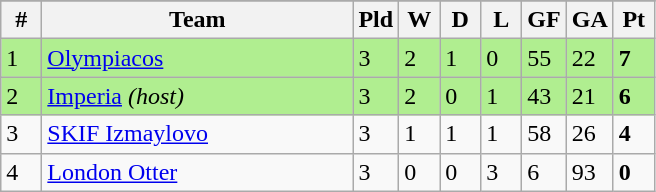<table class=wikitable>
<tr align=center>
</tr>
<tr>
<th width=20>#</th>
<th width=200>Team</th>
<th width=20>Pld</th>
<th width=20>W</th>
<th width=20>D</th>
<th width=20>L</th>
<th width=20>GF</th>
<th width=20>GA</th>
<th width=20>Pt</th>
</tr>
<tr bgcolor=B0EE90>
<td>1</td>
<td align="left"> <a href='#'>Olympiacos</a></td>
<td>3</td>
<td>2</td>
<td>1</td>
<td>0</td>
<td>55</td>
<td>22</td>
<td><strong>7</strong></td>
</tr>
<tr bgcolor=B0EE90>
<td>2</td>
<td align="left"> <a href='#'>Imperia</a> <em>(host)</em></td>
<td>3</td>
<td>2</td>
<td>0</td>
<td>1</td>
<td>43</td>
<td>21</td>
<td><strong>6</strong></td>
</tr>
<tr bgcolor=>
<td>3</td>
<td align="left"> <a href='#'>SKIF Izmaylovo</a></td>
<td>3</td>
<td>1</td>
<td>1</td>
<td>1</td>
<td>58</td>
<td>26</td>
<td><strong>4</strong></td>
</tr>
<tr bgcolor=>
<td>4</td>
<td align="left"> <a href='#'>London Otter</a></td>
<td>3</td>
<td>0</td>
<td>0</td>
<td>3</td>
<td>6</td>
<td>93</td>
<td><strong>0</strong></td>
</tr>
</table>
